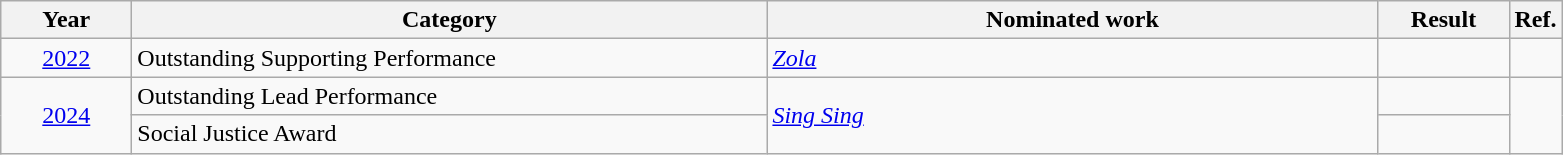<table class=wikitable>
<tr>
<th scope="col" style="width:5em;">Year</th>
<th scope="col" style="width:26em;">Category</th>
<th scope="col" style="width:25em;">Nominated work</th>
<th scope="col" style="width:5em;">Result</th>
<th>Ref.</th>
</tr>
<tr>
<td style="text-align:center;"><a href='#'>2022</a></td>
<td>Outstanding Supporting Performance</td>
<td><em><a href='#'>Zola</a></em></td>
<td></td>
<td></td>
</tr>
<tr>
<td style="text-align:center;", rowspan="2"><a href='#'>2024</a></td>
<td>Outstanding Lead Performance</td>
<td rowspan="2"><em><a href='#'>Sing Sing</a></em></td>
<td></td>
<td rowspan="2"></td>
</tr>
<tr>
<td>Social Justice Award</td>
<td></td>
</tr>
</table>
